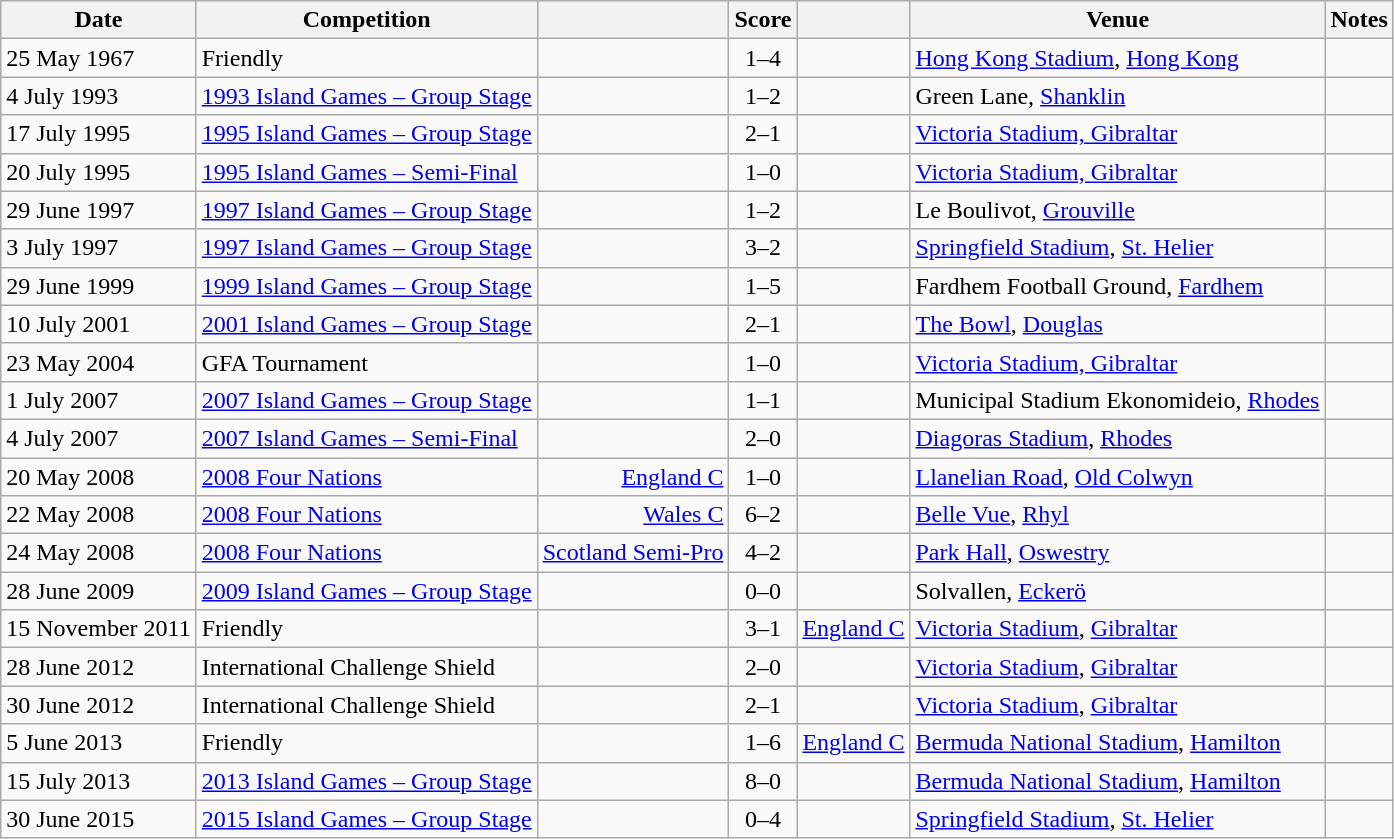<table class="wikitable">
<tr>
<th>Date</th>
<th>Competition</th>
<th></th>
<th>Score</th>
<th></th>
<th>Venue</th>
<th>Notes</th>
</tr>
<tr>
<td>25 May 1967</td>
<td>Friendly</td>
<td align=right></td>
<td align=center>1–4</td>
<td></td>
<td> <a href='#'>Hong Kong Stadium</a>, <a href='#'>Hong Kong</a></td>
</tr>
<tr>
<td>4 July 1993</td>
<td><a href='#'>1993 Island Games – Group Stage</a></td>
<td align=right></td>
<td align=center>1–2</td>
<td></td>
<td> Green Lane, <a href='#'>Shanklin</a></td>
<td></td>
</tr>
<tr>
<td>17 July 1995</td>
<td><a href='#'>1995 Island Games – Group Stage</a></td>
<td align=right></td>
<td align=center>2–1</td>
<td></td>
<td> <a href='#'>Victoria Stadium, Gibraltar</a></td>
<td></td>
</tr>
<tr>
<td>20 July 1995</td>
<td><a href='#'>1995 Island Games – Semi-Final</a></td>
<td align=right></td>
<td align=center>1–0</td>
<td></td>
<td> <a href='#'>Victoria Stadium, Gibraltar</a></td>
<td></td>
</tr>
<tr>
<td>29 June 1997</td>
<td><a href='#'>1997 Island Games – Group Stage</a></td>
<td align=right></td>
<td align=center>1–2</td>
<td></td>
<td> Le Boulivot, <a href='#'>Grouville</a></td>
<td></td>
</tr>
<tr>
<td>3 July 1997</td>
<td><a href='#'>1997 Island Games – Group Stage</a></td>
<td align=right></td>
<td align=center>3–2</td>
<td></td>
<td> <a href='#'>Springfield Stadium</a>, <a href='#'>St. Helier</a></td>
<td></td>
</tr>
<tr>
<td>29 June 1999</td>
<td><a href='#'>1999 Island Games – Group Stage</a></td>
<td align=right></td>
<td align=center>1–5</td>
<td></td>
<td> Fardhem Football Ground, <a href='#'>Fardhem</a></td>
<td></td>
</tr>
<tr>
<td>10 July 2001</td>
<td><a href='#'>2001 Island Games – Group Stage</a></td>
<td align=right></td>
<td align=center>2–1</td>
<td></td>
<td> <a href='#'>The Bowl</a>, <a href='#'>Douglas</a></td>
<td></td>
</tr>
<tr>
<td>23 May 2004</td>
<td>GFA Tournament</td>
<td align=right></td>
<td align=center>1–0</td>
<td></td>
<td> <a href='#'>Victoria Stadium, Gibraltar</a></td>
<td></td>
</tr>
<tr>
<td>1 July 2007</td>
<td><a href='#'>2007 Island Games – Group Stage</a></td>
<td align=right></td>
<td align=center>1–1</td>
<td></td>
<td> Municipal Stadium Ekonomideio, <a href='#'>Rhodes</a></td>
<td></td>
</tr>
<tr>
<td>4 July 2007</td>
<td><a href='#'>2007 Island Games – Semi-Final</a></td>
<td align=right></td>
<td align=center>2–0</td>
<td></td>
<td> <a href='#'>Diagoras Stadium</a>, <a href='#'>Rhodes</a></td>
<td></td>
</tr>
<tr>
<td>20 May 2008</td>
<td><a href='#'>2008 Four Nations</a></td>
<td align=right><a href='#'>England C</a> </td>
<td align=center>1–0</td>
<td></td>
<td> <a href='#'>Llanelian Road</a>, <a href='#'>Old Colwyn</a></td>
<td></td>
</tr>
<tr>
<td>22 May 2008</td>
<td><a href='#'>2008 Four Nations</a></td>
<td align=right><a href='#'>Wales C</a> </td>
<td align=center>6–2</td>
<td></td>
<td> <a href='#'>Belle Vue</a>, <a href='#'>Rhyl</a></td>
<td></td>
</tr>
<tr>
<td>24 May 2008</td>
<td><a href='#'>2008 Four Nations</a></td>
<td align=right><a href='#'>Scotland Semi-Pro</a> </td>
<td align=center>4–2</td>
<td></td>
<td> <a href='#'>Park Hall</a>, <a href='#'>Oswestry</a></td>
<td></td>
</tr>
<tr>
<td>28 June 2009</td>
<td><a href='#'>2009 Island Games – Group Stage</a></td>
<td align=right></td>
<td align=center>0–0</td>
<td></td>
<td> Solvallen, <a href='#'>Eckerö</a></td>
<td></td>
</tr>
<tr>
<td>15 November 2011</td>
<td>Friendly</td>
<td align=right></td>
<td align=center>3–1</td>
<td> <a href='#'>England C</a></td>
<td> <a href='#'>Victoria Stadium</a>, <a href='#'>Gibraltar</a></td>
<td></td>
</tr>
<tr>
<td>28 June 2012</td>
<td>International Challenge Shield</td>
<td align=right></td>
<td align=center>2–0</td>
<td></td>
<td> <a href='#'>Victoria Stadium</a>, <a href='#'>Gibraltar</a></td>
<td></td>
</tr>
<tr>
<td>30 June 2012</td>
<td>International Challenge Shield</td>
<td align=right></td>
<td align=center>2–1</td>
<td></td>
<td> <a href='#'>Victoria Stadium</a>, <a href='#'>Gibraltar</a></td>
<td></td>
</tr>
<tr>
<td>5 June 2013</td>
<td>Friendly</td>
<td align=right></td>
<td align=center>1–6</td>
<td> <a href='#'>England C</a></td>
<td> <a href='#'>Bermuda National Stadium</a>, <a href='#'>Hamilton</a></td>
<td></td>
</tr>
<tr>
<td>15 July 2013</td>
<td><a href='#'>2013 Island Games – Group Stage</a></td>
<td align=right></td>
<td align=center>8–0</td>
<td></td>
<td> <a href='#'>Bermuda National Stadium</a>, <a href='#'>Hamilton</a></td>
<td></td>
</tr>
<tr>
<td>30 June 2015</td>
<td><a href='#'>2015 Island Games – Group Stage</a></td>
<td align=right></td>
<td align=center>0–4</td>
<td></td>
<td> <a href='#'>Springfield Stadium</a>, <a href='#'>St. Helier</a></td>
<td></td>
</tr>
</table>
